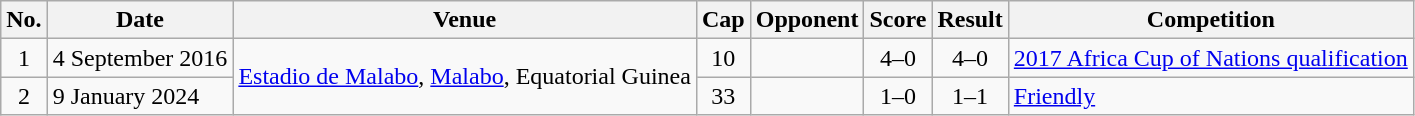<table class="wikitable sortable">
<tr>
<th scope="col">No.</th>
<th scope="col" data-sort-type="date">Date</th>
<th scope="col">Venue</th>
<th scope="col">Cap</th>
<th scope="col">Opponent</th>
<th scope="col">Score</th>
<th scope="col">Result</th>
<th scope="col">Competition</th>
</tr>
<tr>
<td align="center">1</td>
<td>4 September 2016</td>
<td rowspan="2"><a href='#'>Estadio de Malabo</a>, <a href='#'>Malabo</a>, Equatorial Guinea</td>
<td align="center">10</td>
<td></td>
<td align="center">4–0</td>
<td align="center">4–0</td>
<td><a href='#'>2017 Africa Cup of Nations qualification</a></td>
</tr>
<tr>
<td align="center">2</td>
<td>9 January 2024</td>
<td align="center">33</td>
<td></td>
<td align="center">1–0</td>
<td align="center">1–1</td>
<td><a href='#'>Friendly</a></td>
</tr>
</table>
